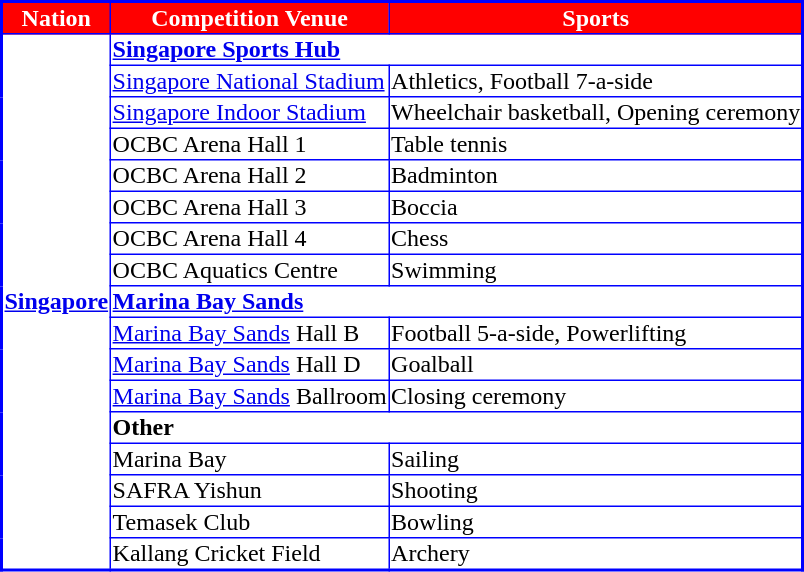<table border=1 style="border-collapse:collapse; text-align:left; font-size:100%; border:2px solid blue;">
<tr style="text-align:center; color:white; font-weight:bold; background:red;">
<td>Nation</td>
<td>Competition Venue</td>
<td>Sports</td>
</tr>
<tr>
<th rowspan=17><a href='#'>Singapore</a></th>
<th colspan=2><a href='#'>Singapore Sports Hub</a></th>
</tr>
<tr>
<td><a href='#'>Singapore National Stadium</a></td>
<td>Athletics, Football 7-a-side</td>
</tr>
<tr>
<td><a href='#'>Singapore Indoor Stadium</a></td>
<td>Wheelchair basketball, Opening ceremony</td>
</tr>
<tr>
<td>OCBC Arena Hall 1</td>
<td>Table tennis</td>
</tr>
<tr>
<td>OCBC Arena Hall 2</td>
<td>Badminton</td>
</tr>
<tr>
<td>OCBC Arena Hall 3</td>
<td>Boccia</td>
</tr>
<tr>
<td>OCBC Arena Hall 4</td>
<td>Chess</td>
</tr>
<tr>
<td>OCBC Aquatics Centre</td>
<td>Swimming</td>
</tr>
<tr>
<th colspan=2><a href='#'>Marina Bay Sands</a></th>
</tr>
<tr>
<td><a href='#'>Marina Bay Sands</a> Hall B</td>
<td>Football 5-a-side, Powerlifting</td>
</tr>
<tr>
<td><a href='#'>Marina Bay Sands</a> Hall D</td>
<td>Goalball</td>
</tr>
<tr>
<td><a href='#'>Marina Bay Sands</a> Ballroom</td>
<td>Closing ceremony</td>
</tr>
<tr>
<th colspan=2>Other</th>
</tr>
<tr>
<td>Marina Bay</td>
<td>Sailing</td>
</tr>
<tr>
<td>SAFRA Yishun</td>
<td>Shooting</td>
</tr>
<tr>
<td>Temasek Club</td>
<td>Bowling</td>
</tr>
<tr>
<td>Kallang Cricket Field</td>
<td>Archery</td>
</tr>
</table>
